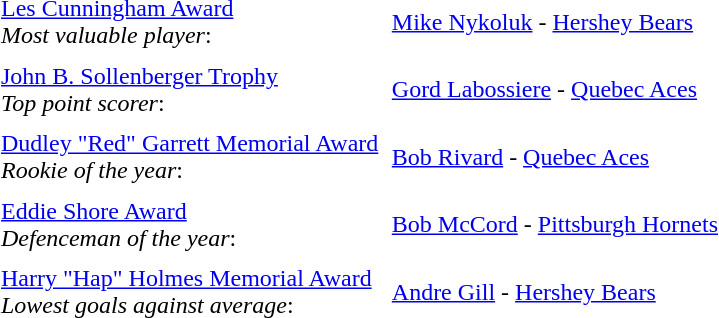<table cellpadding="3" cellspacing="3">
<tr>
<td><a href='#'>Les Cunningham Award</a><br><em>Most valuable player</em>:</td>
<td><a href='#'>Mike Nykoluk</a> - <a href='#'>Hershey Bears</a></td>
</tr>
<tr>
<td><a href='#'>John B. Sollenberger Trophy</a><br><em>Top point scorer</em>:</td>
<td><a href='#'>Gord Labossiere</a> - <a href='#'>Quebec Aces</a></td>
</tr>
<tr>
<td><a href='#'>Dudley "Red" Garrett Memorial Award</a><br><em>Rookie of the year</em>:</td>
<td><a href='#'>Bob Rivard</a> - <a href='#'>Quebec Aces</a></td>
</tr>
<tr>
<td><a href='#'>Eddie Shore Award</a><br><em>Defenceman of the year</em>:</td>
<td><a href='#'>Bob McCord</a> - <a href='#'>Pittsburgh Hornets</a></td>
</tr>
<tr>
<td><a href='#'>Harry "Hap" Holmes Memorial Award</a><br><em>Lowest goals against average</em>:</td>
<td><a href='#'>Andre Gill</a> - <a href='#'>Hershey Bears</a></td>
</tr>
</table>
